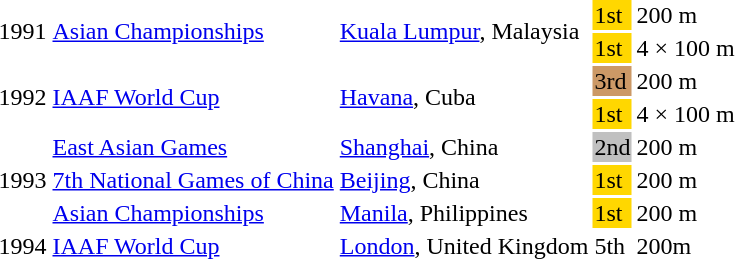<table>
<tr>
<td rowspan=2>1991</td>
<td rowspan=2><a href='#'>Asian Championships</a></td>
<td rowspan=2><a href='#'>Kuala Lumpur</a>, Malaysia</td>
<td bgcolor="gold">1st</td>
<td>200 m</td>
</tr>
<tr>
<td bgcolor="gold">1st</td>
<td>4 × 100 m</td>
</tr>
<tr>
<td rowspan=2>1992</td>
<td rowspan=2><a href='#'>IAAF World Cup</a></td>
<td rowspan=2><a href='#'>Havana</a>, Cuba</td>
<td bgcolor="cc9966">3rd</td>
<td>200 m</td>
</tr>
<tr>
<td bgcolor="gold">1st</td>
<td>4 × 100 m</td>
</tr>
<tr>
<td rowspan=3>1993</td>
<td><a href='#'>East Asian Games</a></td>
<td><a href='#'>Shanghai</a>, China</td>
<td bgcolor="silver">2nd</td>
<td>200 m</td>
</tr>
<tr>
<td><a href='#'>7th National Games of China</a></td>
<td><a href='#'>Beijing</a>, China</td>
<td bgcolor="gold">1st</td>
<td>200 m</td>
</tr>
<tr>
<td><a href='#'>Asian Championships</a></td>
<td><a href='#'>Manila</a>, Philippines</td>
<td bgcolor="gold">1st</td>
<td>200 m</td>
</tr>
<tr>
<td>1994</td>
<td><a href='#'>IAAF World Cup</a></td>
<td><a href='#'>London</a>, United Kingdom</td>
<td>5th</td>
<td>200m</td>
</tr>
</table>
